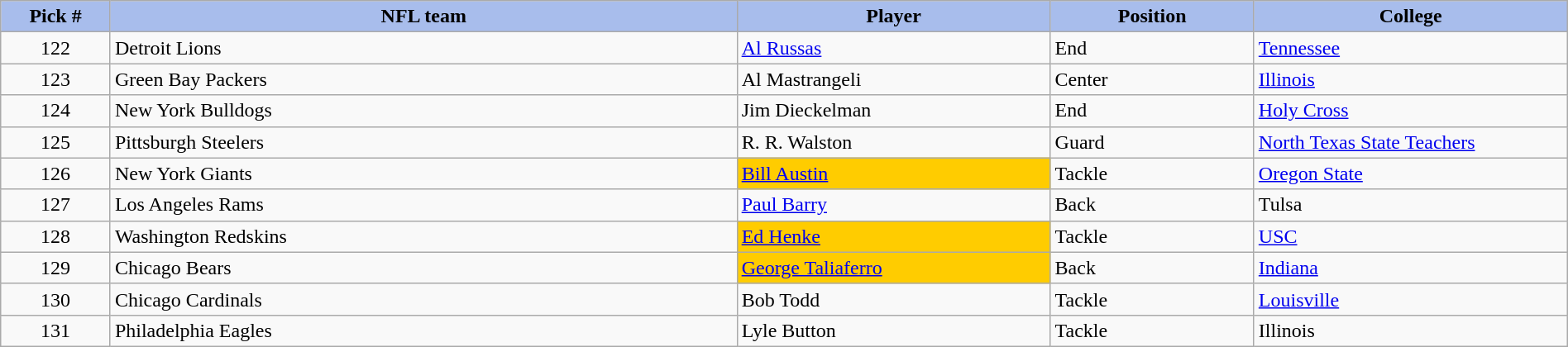<table class="wikitable sortable sortable" style="width: 100%">
<tr>
<th style="background:#A8BDEC;" width=7%>Pick #</th>
<th width=40% style="background:#A8BDEC;">NFL team</th>
<th width=20% style="background:#A8BDEC;">Player</th>
<th width=13% style="background:#A8BDEC;">Position</th>
<th style="background:#A8BDEC;">College</th>
</tr>
<tr>
<td align=center>122</td>
<td>Detroit Lions</td>
<td><a href='#'>Al Russas</a></td>
<td>End</td>
<td><a href='#'>Tennessee</a></td>
</tr>
<tr>
<td align=center>123</td>
<td>Green Bay Packers</td>
<td>Al Mastrangeli</td>
<td>Center</td>
<td><a href='#'>Illinois</a></td>
</tr>
<tr>
<td align=center>124</td>
<td>New York Bulldogs</td>
<td>Jim Dieckelman</td>
<td>End</td>
<td><a href='#'>Holy Cross</a></td>
</tr>
<tr>
<td align=center>125</td>
<td>Pittsburgh Steelers</td>
<td>R. R. Walston</td>
<td>Guard</td>
<td><a href='#'>North Texas State Teachers</a></td>
</tr>
<tr>
<td align=center>126</td>
<td>New York Giants</td>
<td bgcolor="#ffcc00"><a href='#'>Bill Austin</a></td>
<td>Tackle</td>
<td><a href='#'>Oregon State</a></td>
</tr>
<tr>
<td align=center>127</td>
<td>Los Angeles Rams</td>
<td><a href='#'>Paul Barry</a></td>
<td>Back</td>
<td>Tulsa</td>
</tr>
<tr>
<td align=center>128</td>
<td>Washington Redskins</td>
<td bgcolor="#ffcc00"><a href='#'>Ed Henke</a></td>
<td>Tackle</td>
<td><a href='#'>USC</a></td>
</tr>
<tr>
<td align=center>129</td>
<td>Chicago Bears</td>
<td bgcolor="#ffcc00"><a href='#'>George Taliaferro</a></td>
<td>Back</td>
<td><a href='#'>Indiana</a></td>
</tr>
<tr>
<td align=center>130</td>
<td>Chicago Cardinals</td>
<td>Bob Todd</td>
<td>Tackle</td>
<td><a href='#'>Louisville</a></td>
</tr>
<tr>
<td align=center>131</td>
<td>Philadelphia Eagles</td>
<td>Lyle Button</td>
<td>Tackle</td>
<td>Illinois</td>
</tr>
</table>
